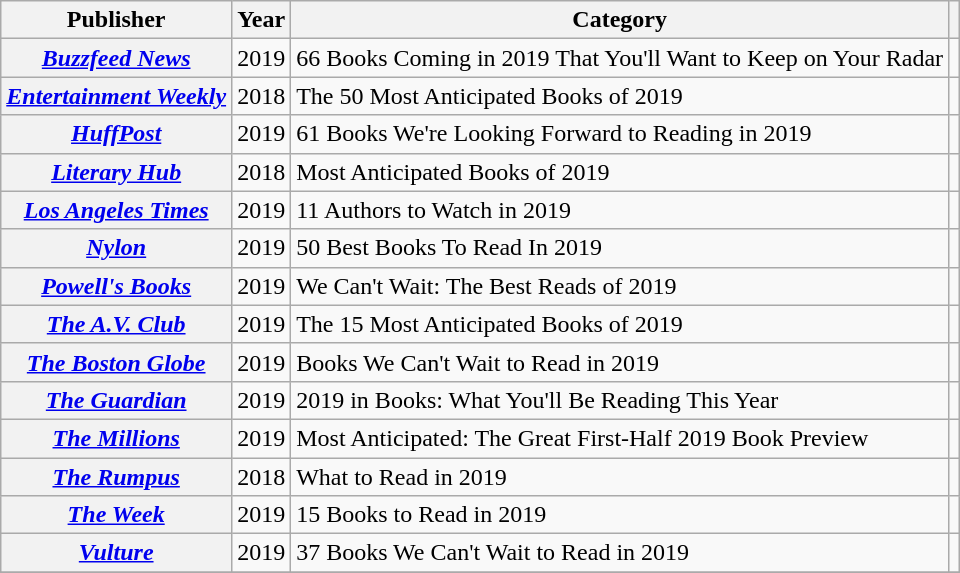<table class="wikitable sortable plainrowheaders">
<tr>
<th scope="col">Publisher</th>
<th scope="col">Year</th>
<th scope="col">Category</th>
<th scope="col" class="unsortable"></th>
</tr>
<tr>
<th scope="row"><em><a href='#'>Buzzfeed News</a></em></th>
<td style="text-align:center;">2019</td>
<td>66 Books Coming in 2019 That You'll Want to Keep on Your Radar</td>
<td style="text-align:center;"></td>
</tr>
<tr>
<th scope="row"><em><a href='#'>Entertainment Weekly</a></em></th>
<td style="text-align:center;">2018</td>
<td>The 50 Most Anticipated Books of 2019</td>
<td style="text-align:center;"></td>
</tr>
<tr>
<th scope="row"><em><a href='#'>HuffPost</a></em></th>
<td style="text-align:center;">2019</td>
<td>61 Books We're Looking Forward to Reading in 2019</td>
<td style="text-align:center;"></td>
</tr>
<tr>
<th scope="row"><em><a href='#'>Literary Hub</a></em></th>
<td style="text-align:center;">2018</td>
<td>Most Anticipated Books of 2019</td>
<td style="text-align:center;"></td>
</tr>
<tr>
<th scope="row"><em><a href='#'>Los Angeles Times</a></em></th>
<td style="text-align:center;">2019</td>
<td>11 Authors to Watch in 2019</td>
<td style="text-align:center;"></td>
</tr>
<tr>
<th scope="row"><em><a href='#'>Nylon</a></em></th>
<td style="text-align:center;">2019</td>
<td>50 Best Books To Read In 2019</td>
<td style="text-align:center;"></td>
</tr>
<tr>
<th scope="row"><em><a href='#'>Powell's Books</a></em></th>
<td style="text-align:center;">2019</td>
<td>We Can't Wait: The Best Reads of 2019</td>
<td style="text-align:center;"></td>
</tr>
<tr>
<th scope="row"><em><a href='#'>The A.V. Club</a></em></th>
<td style="text-align:center;">2019</td>
<td>The 15 Most Anticipated Books of 2019</td>
<td style="text-align:center;"></td>
</tr>
<tr>
<th scope="row"><em><a href='#'>The Boston Globe</a></em></th>
<td style="text-align:center;">2019</td>
<td>Books We Can't Wait to Read in 2019</td>
<td style="text-align:center;"></td>
</tr>
<tr>
<th scope="row"><em><a href='#'>The Guardian</a></em></th>
<td style="text-align:center;">2019</td>
<td>2019 in Books: What You'll Be Reading This Year</td>
<td style="text-align:center;"></td>
</tr>
<tr>
<th scope="row"><em><a href='#'>The Millions</a></em></th>
<td style="text-align:center;">2019</td>
<td>Most Anticipated: The Great First-Half 2019 Book Preview</td>
<td style="text-align:center;"></td>
</tr>
<tr>
<th scope="row"><em><a href='#'>The Rumpus</a></em></th>
<td style="text-align:center;">2018</td>
<td>What to Read in 2019</td>
<td style="text-align:center;"></td>
</tr>
<tr>
<th scope="row"><em><a href='#'>The Week</a></em></th>
<td style="text-align:center;">2019</td>
<td>15 Books to Read in 2019</td>
<td style="text-align:center;"></td>
</tr>
<tr>
<th scope="row"><em><a href='#'>Vulture</a></em></th>
<td style="text-align:center;">2019</td>
<td>37 Books We Can't Wait to Read in 2019</td>
<td style="text-align:center;"></td>
</tr>
<tr>
</tr>
</table>
